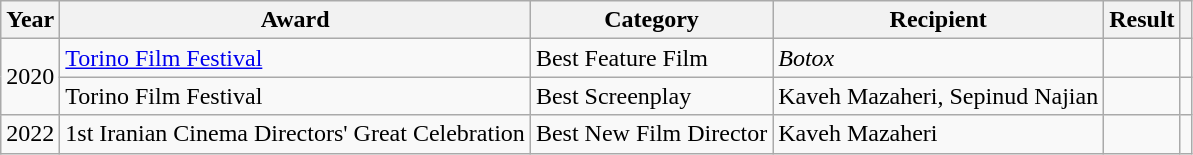<table class="wikitable sortable">
<tr>
<th>Year</th>
<th>Award</th>
<th>Category</th>
<th>Recipient</th>
<th>Result</th>
<th></th>
</tr>
<tr>
<td rowspan=2>2020</td>
<td><a href='#'>Torino Film Festival</a></td>
<td>Best Feature Film</td>
<td><em>Botox</em></td>
<td></td>
<td></td>
</tr>
<tr>
<td>Torino Film Festival</td>
<td>Best Screenplay</td>
<td>Kaveh Mazaheri, Sepinud Najian</td>
<td></td>
<td></td>
</tr>
<tr>
<td>2022</td>
<td>1st Iranian Cinema Directors' Great Celebration</td>
<td>Best New Film Director</td>
<td>Kaveh Mazaheri</td>
<td></td>
<td></td>
</tr>
</table>
